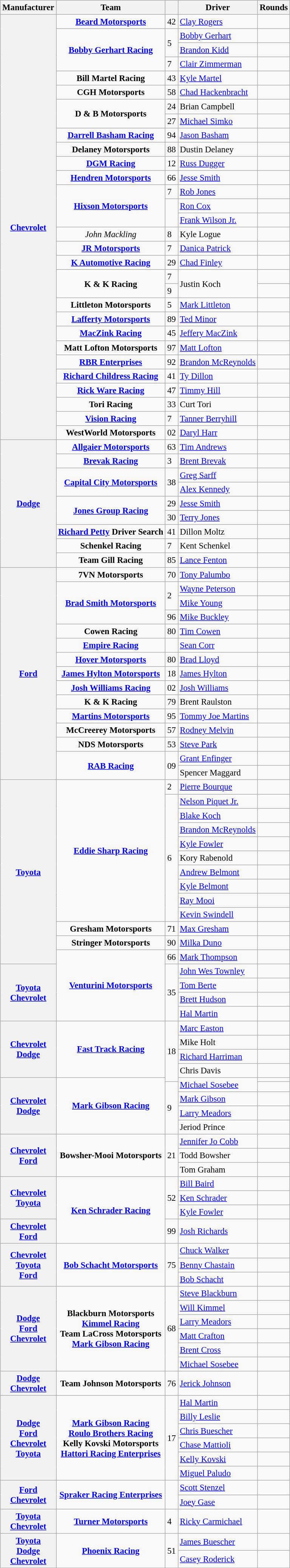<table class="wikitable" style="font-size: 95%;">
<tr>
<th>Manufacturer</th>
<th>Team</th>
<th></th>
<th>Driver</th>
<th>Rounds</th>
</tr>
<tr>
<th rowspan=30><a href='#'>Chevrolet</a></th>
<td style="text-align:center;"><strong><a href='#'>Beard Motorsports</a></strong></td>
<td>42</td>
<td><a href='#'>Clay Rogers</a></td>
<td></td>
</tr>
<tr>
<td rowspan=3 style="text-align:center;"><strong><a href='#'>Bobby Gerhart Racing</a></strong></td>
<td rowspan=2>5</td>
<td><a href='#'>Bobby Gerhart</a></td>
<td></td>
</tr>
<tr>
<td><a href='#'>Brandon Kidd</a></td>
<td></td>
</tr>
<tr>
<td>7</td>
<td><a href='#'>Clair Zimmerman</a></td>
<td></td>
</tr>
<tr>
<td style="text-align:center;"><strong>Bill Martel Racing</strong></td>
<td>43</td>
<td><a href='#'>Kyle Martel</a></td>
<td></td>
</tr>
<tr>
<td style="text-align:center;"><strong>CGH Motorsports</strong></td>
<td>58</td>
<td><a href='#'>Chad Hackenbracht</a></td>
<td></td>
</tr>
<tr>
<td rowspan=2 style="text-align:center;"><strong>D & B Motorsports</strong></td>
<td>24</td>
<td>Brian Campbell</td>
<td></td>
</tr>
<tr>
<td>27</td>
<td><a href='#'>Michael Simko</a></td>
<td></td>
</tr>
<tr>
<td style="text-align:center;"><a href='#'><strong>Darrell Basham Racing</strong></a></td>
<td>94</td>
<td><a href='#'>Jason Basham</a></td>
<td></td>
</tr>
<tr>
<td style="text-align:center;"><strong>Delaney Motorsports</strong></td>
<td>88</td>
<td>Dustin Delaney</td>
<td></td>
</tr>
<tr>
<td style="text-align:center;"><strong><a href='#'>DGM Racing</a></strong></td>
<td>12</td>
<td><a href='#'>Russ Dugger</a></td>
<td></td>
</tr>
<tr>
<td style="text-align:center;"><strong><a href='#'>Hendren Motorsports</a></strong></td>
<td>66</td>
<td><a href='#'>Jesse Smith</a></td>
<td></td>
</tr>
<tr>
<td rowspan=3 style="text-align:center;"><strong><a href='#'>Hixson Motorsports</a></strong> </td>
<td>7</td>
<td><a href='#'>Rob Jones</a></td>
<td></td>
</tr>
<tr>
<td rowspan=2> <br>  <br> </td>
<td><a href='#'>Ron Cox</a></td>
<td></td>
</tr>
<tr>
<td><a href='#'>Frank Wilson Jr.</a></td>
<td></td>
</tr>
<tr>
<td style="text-align:center;"><em>John Mackling</em></td>
<td>8</td>
<td>Kyle Logue</td>
<td></td>
</tr>
<tr>
<td style="text-align:center;"><strong><a href='#'>JR Motorsports</a></strong></td>
<td>7</td>
<td><a href='#'>Danica Patrick</a></td>
<td></td>
</tr>
<tr>
<td style="text-align:center;"><strong><a href='#'>K Automotive Racing</a></strong></td>
<td>29</td>
<td><a href='#'>Chad Finley</a></td>
<td></td>
</tr>
<tr>
<td rowspan=2 style="text-align:center;"><strong>K & K Racing</strong></td>
<td>7</td>
<td rowspan=2>Justin Koch</td>
<td> </td>
</tr>
<tr>
<td>9</td>
<td> </td>
</tr>
<tr>
<td style="text-align:center;"><strong>Littleton Motorsports</strong> </td>
<td>5</td>
<td><a href='#'>Mark Littleton</a></td>
<td></td>
</tr>
<tr>
<td style="text-align:center;"><strong><a href='#'>Lafferty Motorsports</a></strong></td>
<td>89</td>
<td><a href='#'>Ted Minor</a></td>
<td></td>
</tr>
<tr>
<td style="text-align:center;"><strong><a href='#'>MacZink Racing</a></strong></td>
<td>45</td>
<td><a href='#'>Jeffery MacZink</a></td>
<td></td>
</tr>
<tr>
<td style="text-align:center;"><strong>Matt Lofton Motorsports</strong></td>
<td>97</td>
<td><a href='#'>Matt Lofton</a></td>
<td></td>
</tr>
<tr>
<td style="text-align:center;"><strong><a href='#'>RBR Enterprises</a></strong></td>
<td>92</td>
<td><a href='#'>Brandon McReynolds</a></td>
<td></td>
</tr>
<tr>
<td style="text-align:center;"><strong><a href='#'>Richard Childress Racing</a></strong></td>
<td>41</td>
<td><a href='#'>Ty Dillon</a></td>
<td></td>
</tr>
<tr>
<td style="text-align:center;"><strong><a href='#'>Rick Ware Racing</a></strong></td>
<td>47</td>
<td><a href='#'>Timmy Hill</a></td>
<td></td>
</tr>
<tr>
<td style="text-align:center;"><strong>Tori Racing</strong></td>
<td>33</td>
<td>Curt Tori</td>
<td></td>
</tr>
<tr>
<td style="text-align:center;"><strong><a href='#'>Vision Racing</a></strong></td>
<td>7</td>
<td><a href='#'>Tanner Berryhill</a></td>
<td></td>
</tr>
<tr>
<td style="text-align:center;"><strong>WestWorld Motorsports</strong></td>
<td>02</td>
<td><a href='#'>Daryl Harr</a></td>
<td></td>
</tr>
<tr>
<th rowspan=9><a href='#'>Dodge</a></th>
<td style="text-align:center;"><a href='#'><strong>Allgaier Motorsports</strong></a></td>
<td>63</td>
<td><a href='#'>Tim Andrews</a></td>
<td></td>
</tr>
<tr>
<td style="text-align:center;"><strong><a href='#'>Brevak Racing</a></strong></td>
<td>3</td>
<td><a href='#'>Brent Brevak</a></td>
<td></td>
</tr>
<tr>
<td rowspan=2 style="text-align:center;"><strong><a href='#'>Capital City Motorsports</a></strong></td>
<td rowspan=2>38</td>
<td><a href='#'>Greg Sarff</a></td>
<td></td>
</tr>
<tr>
<td><a href='#'>Alex Kennedy</a></td>
<td></td>
</tr>
<tr>
<td rowspan=2 style="text-align:center;"><strong><a href='#'>Jones Group Racing</a></strong></td>
<td>29</td>
<td><a href='#'>Jesse Smith</a></td>
<td></td>
</tr>
<tr>
<td>30</td>
<td><a href='#'>Terry Jones</a></td>
<td></td>
</tr>
<tr>
<td style="text-align:center;"><strong><a href='#'>Richard Petty</a> Driver Search</strong></td>
<td>41</td>
<td>Dillon Moltz</td>
<td></td>
</tr>
<tr>
<td style="text-align:center;"><strong>Schenkel Racing</strong></td>
<td>7</td>
<td>Kent Schenkel</td>
<td></td>
</tr>
<tr>
<td style="text-align:center;"><strong>Team Gill Racing</strong></td>
<td>85</td>
<td><a href='#'>Lance Fenton</a></td>
<td></td>
</tr>
<tr>
<th rowspan=15><a href='#'>Ford</a></th>
<td style="text-align:center;"><strong>7VN Motorsports</strong></td>
<td>70</td>
<td><a href='#'>Tony Palumbo</a></td>
<td></td>
</tr>
<tr>
<td rowspan=3 style="text-align:center;"><strong><a href='#'>Brad Smith Motorsports</a></strong></td>
<td rowspan=2>2</td>
<td><a href='#'>Wayne Peterson</a></td>
<td></td>
</tr>
<tr>
<td><a href='#'>Mike Young</a></td>
<td></td>
</tr>
<tr>
<td>96</td>
<td><a href='#'>Mike Buckley</a></td>
<td></td>
</tr>
<tr>
<td style="text-align:center;"><strong>Cowen Racing</strong></td>
<td>80</td>
<td><a href='#'>Tim Cowen</a></td>
<td></td>
</tr>
<tr>
<td style="text-align:center;"><strong><a href='#'>Empire Racing</a></strong></td>
<td> <br> </td>
<td><a href='#'>Sean Corr</a></td>
<td></td>
</tr>
<tr>
<td style="text-align:center;"><strong><a href='#'>Hover Motorsports</a></strong></td>
<td>80</td>
<td><a href='#'>Brad Lloyd</a></td>
<td></td>
</tr>
<tr>
<td style="text-align:center;"><strong><a href='#'>James Hylton Motorsports</a></strong></td>
<td>18</td>
<td><a href='#'>James Hylton</a></td>
<td></td>
</tr>
<tr>
<td style="text-align:center;"><strong><a href='#'>Josh Williams Racing</a></strong></td>
<td>02</td>
<td><a href='#'>Josh Williams</a></td>
<td></td>
</tr>
<tr>
<td style="text-align:center;"><strong>K & K Racing</strong></td>
<td>79</td>
<td>Brent Raulston</td>
<td></td>
</tr>
<tr>
<td style="text-align:center;"><strong><a href='#'>Martins Motorsports</a></strong></td>
<td>95</td>
<td><a href='#'>Tommy Joe Martins</a></td>
<td></td>
</tr>
<tr>
<td style="text-align:center;"><strong>McCreerey Motorsports</strong></td>
<td>57</td>
<td><a href='#'>Rodney Melvin</a></td>
<td></td>
</tr>
<tr>
<td style="text-align:center;"><strong>NDS Motorsports</strong></td>
<td>53</td>
<td><a href='#'>Steve Park</a></td>
<td></td>
</tr>
<tr>
<td rowspan=2 style="text-align:center;"><strong><a href='#'>RAB Racing</a></strong></td>
<td rowspan=2>09</td>
<td><a href='#'>Grant Enfinger</a></td>
<td></td>
</tr>
<tr>
<td>Spencer Maggard</td>
<td></td>
</tr>
<tr>
<th rowspan=13><a href='#'>Toyota</a></th>
<td rowspan=10 style="text-align:center;"><strong><a href='#'>Eddie Sharp Racing</a></strong></td>
<td>2</td>
<td><a href='#'>Pierre Bourque</a></td>
<td></td>
</tr>
<tr>
<td rowspan=9>6</td>
<td><a href='#'>Nelson Piquet Jr.</a></td>
<td></td>
</tr>
<tr>
<td><a href='#'>Blake Koch</a></td>
<td></td>
</tr>
<tr>
<td><a href='#'>Brandon McReynolds</a></td>
<td></td>
</tr>
<tr>
<td><a href='#'>Kyle Fowler</a></td>
<td></td>
</tr>
<tr>
<td>Kory Rabenold</td>
<td></td>
</tr>
<tr>
<td><a href='#'>Andrew Belmont</a></td>
<td></td>
</tr>
<tr>
<td><a href='#'>Kyle Belmont</a></td>
<td></td>
</tr>
<tr>
<td><a href='#'>Ray Mooi</a></td>
<td></td>
</tr>
<tr>
<td><a href='#'>Kevin Swindell</a></td>
<td></td>
</tr>
<tr>
<td style="text-align:center;"><strong>Gresham Motorsports</strong></td>
<td>71</td>
<td><a href='#'>Max Gresham</a></td>
<td></td>
</tr>
<tr>
<td style="text-align:center;"><strong>Stringer Motorsports</strong></td>
<td>90</td>
<td><a href='#'>Milka Duno</a></td>
<td></td>
</tr>
<tr>
<td rowspan=5 style="text-align:center;"><strong><a href='#'>Venturini Motorsports</a></strong></td>
<td>66</td>
<td><a href='#'>Mark Thompson</a></td>
<td></td>
</tr>
<tr>
<th rowspan=4><a href='#'>Toyota</a> <small></small> <br> <a href='#'>Chevrolet</a> <small></small></th>
<td rowspan=4>35</td>
<td><a href='#'>John Wes Townley</a></td>
<td></td>
</tr>
<tr>
<td><a href='#'>Tom Berte</a></td>
<td></td>
</tr>
<tr>
<td><a href='#'>Brett Hudson</a></td>
<td></td>
</tr>
<tr>
<td><a href='#'>Hal Martin</a></td>
<td></td>
</tr>
<tr>
<th rowspan=4><a href='#'>Chevrolet</a> <small></small> <br> <a href='#'>Dodge</a> <small></small></th>
<td rowspan=4 style="text-align:center;"><strong><a href='#'>Fast Track Racing</a></strong></td>
<td rowspan=5>18</td>
<td><a href='#'>Marc Easton</a></td>
<td></td>
</tr>
<tr>
<td>Mike Holt</td>
<td></td>
</tr>
<tr>
<td><a href='#'>Richard Harriman</a></td>
<td></td>
</tr>
<tr>
<td>Chris Davis</td>
<td></td>
</tr>
<tr>
<th rowspan=5><a href='#'>Chevrolet</a> <small></small> <br> <a href='#'>Dodge</a> <small></small></th>
<td rowspan=5 style="text-align:center;"><strong><a href='#'>Mark Gibson Racing</a></strong></td>
<td rowspan=2><a href='#'>Michael Sosebee</a></td>
<td> </td>
</tr>
<tr>
<td rowspan=4>9</td>
<td></td>
</tr>
<tr>
<td><a href='#'>Mark Gibson</a></td>
<td></td>
</tr>
<tr>
<td><a href='#'>Larry Meadors</a></td>
<td></td>
</tr>
<tr>
<td>Jeriod Prince</td>
<td></td>
</tr>
<tr>
<th rowspan=3><a href='#'>Chevrolet</a> <small></small> <br> <a href='#'>Ford</a> <small></small></th>
<td rowspan=3 style="text-align:center;"><strong>Bowsher-Mooi Motorsports</strong></td>
<td rowspan=3>21</td>
<td><a href='#'>Jennifer Jo Cobb</a></td>
<td></td>
</tr>
<tr>
<td>Todd Bowsher</td>
<td></td>
</tr>
<tr>
<td>Tom Graham</td>
<td></td>
</tr>
<tr>
<th rowspan=3><a href='#'>Chevrolet</a> <small></small> <br> <a href='#'>Toyota</a> <small></small></th>
<td rowspan=4 style="text-align:center;"><strong><a href='#'>Ken Schrader Racing</a></strong></td>
<td rowspan=3>52</td>
<td><a href='#'>Bill Baird</a></td>
<td></td>
</tr>
<tr>
<td><a href='#'>Ken Schrader</a></td>
<td></td>
</tr>
<tr>
<td><a href='#'>Kyle Fowler</a></td>
<td></td>
</tr>
<tr>
<th><a href='#'>Chevrolet</a> <small></small> <br> <a href='#'>Ford</a> <small></small></th>
<td>99</td>
<td><a href='#'>Josh Richards</a></td>
<td> </td>
</tr>
<tr>
<th rowspan=3><a href='#'>Chevrolet</a> <small></small> <br> <a href='#'>Toyota</a> <small></small> <br> <a href='#'>Ford</a> <small></small></th>
<td rowspan=3 style="text-align:center;"><strong><a href='#'>Bob Schacht Motorsports</a></strong></td>
<td rowspan=3>75</td>
<td><a href='#'>Chuck Walker</a></td>
<td></td>
</tr>
<tr>
<td><a href='#'>Benny Chastain</a></td>
<td></td>
</tr>
<tr>
<td><a href='#'>Bob Schacht</a></td>
<td></td>
</tr>
<tr>
<th rowspan=6><a href='#'>Dodge</a> <small></small> <br> <a href='#'>Ford</a> <small></small> <br> <a href='#'>Chevrolet</a> <small></small></th>
<td rowspan=6 style="text-align:center;"><strong>Blackburn Motorsports</strong> <small></small> <br> <strong><a href='#'>Kimmel Racing</a></strong> <small></small> <br> <strong>Team LaCross Motorsports</strong> <small></small> <br> <strong><a href='#'>Mark Gibson Racing</a></strong> <small></small></td>
<td rowspan=6>68 <br> </td>
<td><a href='#'>Steve Blackburn</a></td>
<td></td>
</tr>
<tr>
<td><a href='#'>Will Kimmel</a></td>
<td></td>
</tr>
<tr>
<td><a href='#'>Larry Meadors</a></td>
<td></td>
</tr>
<tr>
<td><a href='#'>Matt Crafton</a></td>
<td></td>
</tr>
<tr>
<td><a href='#'>Brent Cross</a></td>
<td></td>
</tr>
<tr>
<td><a href='#'>Michael Sosebee</a></td>
<td></td>
</tr>
<tr>
<th><a href='#'>Dodge</a> <small></small> <br> <a href='#'>Chevrolet</a> <small></small></th>
<td style="text-align:center;"><strong>Team Johnson Motorsports</strong></td>
<td>76</td>
<td><a href='#'>Jerick Johnson</a></td>
<td></td>
</tr>
<tr>
<th rowspan=6><a href='#'>Dodge</a> <small></small> <br> <a href='#'>Ford</a> <small></small> <br> <a href='#'>Chevrolet</a> <small></small> <br> <a href='#'>Toyota</a> <small></small></th>
<td rowspan=6 style="text-align:center;"><strong><a href='#'>Mark Gibson Racing</a></strong> <small></small> <br> <strong><a href='#'>Roulo Brothers Racing</a></strong> <small></small> <br> <strong>Kelly Kovski Motorsports</strong> <small></small> <br> <strong><a href='#'>Hattori Racing Enterprises</a></strong> <small></small></td>
<td rowspan=6>17</td>
<td><a href='#'>Hal Martin</a></td>
<td> </td>
</tr>
<tr>
<td><a href='#'>Billy Leslie</a></td>
<td></td>
</tr>
<tr>
<td><a href='#'>Chris Buescher</a></td>
<td></td>
</tr>
<tr>
<td><a href='#'>Chase Mattioli</a></td>
<td></td>
</tr>
<tr>
<td><a href='#'>Kelly Kovski</a></td>
<td></td>
</tr>
<tr>
<td><a href='#'>Miguel Paludo</a></td>
<td></td>
</tr>
<tr>
<th rowspan=2><a href='#'>Ford</a> <small></small> <br> <a href='#'>Chevrolet</a> <small></small></th>
<td rowspan=2 style="text-align:center;"><a href='#'><strong>Spraker Racing Enterprises</strong></a></td>
<td rowspan=2> <br> </td>
<td><a href='#'>Scott Stenzel</a></td>
<td></td>
</tr>
<tr>
<td><a href='#'>Joey Gase</a></td>
<td></td>
</tr>
<tr>
<th><a href='#'>Toyota</a> <small></small> <br> <a href='#'>Chevrolet</a> <small></small></th>
<td style="text-align:center;"><strong><a href='#'>Turner Motorsports</a></strong></td>
<td>4</td>
<td><a href='#'>Ricky Carmichael</a></td>
<td></td>
</tr>
<tr>
<th rowspan=2><a href='#'>Toyota</a> <small></small> <br> <a href='#'>Dodge</a> <small></small> <br> <a href='#'>Chevrolet</a> <small></small></th>
<td rowspan=2 style="text-align:center;"><strong><a href='#'>Phoenix Racing</a></strong></td>
<td rowspan=2>51</td>
<td><a href='#'>James Buescher</a></td>
<td></td>
</tr>
<tr>
<td><a href='#'>Casey Roderick</a></td>
<td></td>
</tr>
</table>
